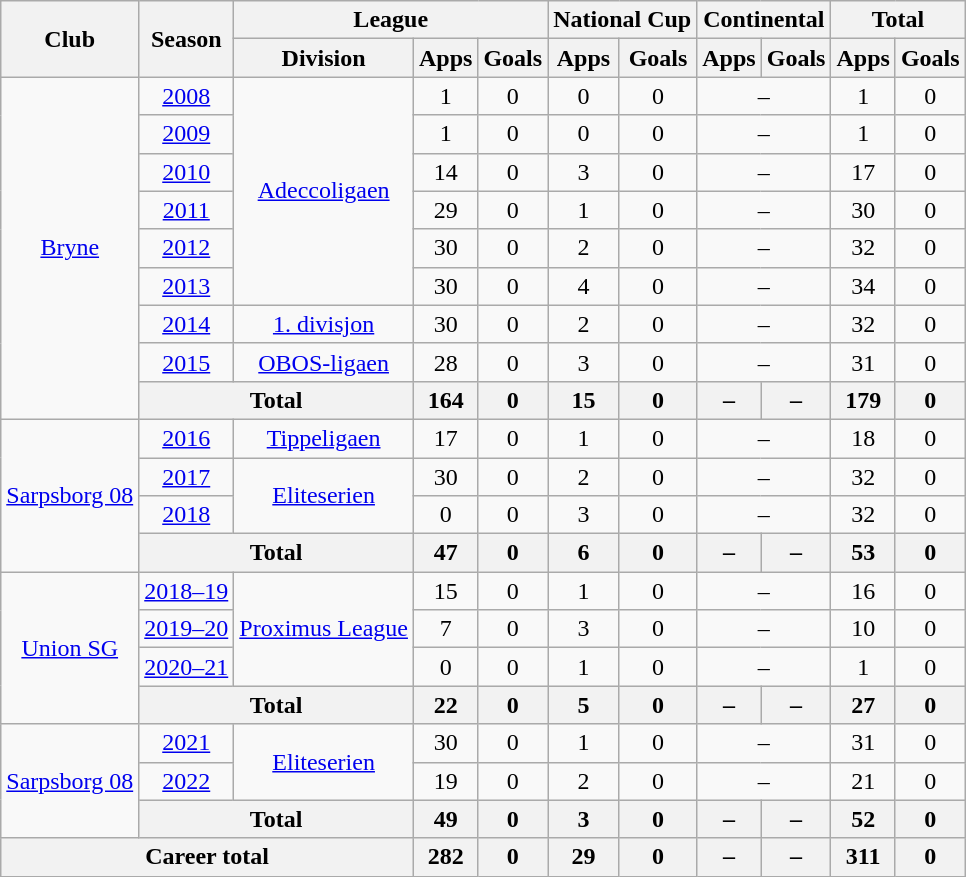<table class="wikitable" style="text-align: center">
<tr>
<th rowspan="2">Club</th>
<th rowspan="2">Season</th>
<th colspan="3">League</th>
<th colspan="2">National Cup</th>
<th colspan="2">Continental</th>
<th colspan="2">Total</th>
</tr>
<tr>
<th>Division</th>
<th>Apps</th>
<th>Goals</th>
<th>Apps</th>
<th>Goals</th>
<th>Apps</th>
<th>Goals</th>
<th>Apps</th>
<th>Goals</th>
</tr>
<tr>
<td rowspan="9"><a href='#'>Bryne</a></td>
<td><a href='#'>2008</a></td>
<td rowspan="6"><a href='#'>Adeccoligaen</a></td>
<td>1</td>
<td>0</td>
<td>0</td>
<td>0</td>
<td colspan="2">–</td>
<td>1</td>
<td>0</td>
</tr>
<tr>
<td><a href='#'>2009</a></td>
<td>1</td>
<td>0</td>
<td>0</td>
<td>0</td>
<td colspan="2">–</td>
<td>1</td>
<td>0</td>
</tr>
<tr>
<td><a href='#'>2010</a></td>
<td>14</td>
<td>0</td>
<td>3</td>
<td>0</td>
<td colspan="2">–</td>
<td>17</td>
<td>0</td>
</tr>
<tr>
<td><a href='#'>2011</a></td>
<td>29</td>
<td>0</td>
<td>1</td>
<td>0</td>
<td colspan="2">–</td>
<td>30</td>
<td>0</td>
</tr>
<tr>
<td><a href='#'>2012</a></td>
<td>30</td>
<td>0</td>
<td>2</td>
<td>0</td>
<td colspan="2">–</td>
<td>32</td>
<td>0</td>
</tr>
<tr>
<td><a href='#'>2013</a></td>
<td>30</td>
<td>0</td>
<td>4</td>
<td>0</td>
<td colspan="2">–</td>
<td>34</td>
<td>0</td>
</tr>
<tr>
<td><a href='#'>2014</a></td>
<td><a href='#'>1. divisjon</a></td>
<td>30</td>
<td>0</td>
<td>2</td>
<td>0</td>
<td colspan="2">–</td>
<td>32</td>
<td>0</td>
</tr>
<tr>
<td><a href='#'>2015</a></td>
<td><a href='#'>OBOS-ligaen</a></td>
<td>28</td>
<td>0</td>
<td>3</td>
<td>0</td>
<td colspan="2">–</td>
<td>31</td>
<td>0</td>
</tr>
<tr>
<th colspan="2">Total</th>
<th>164</th>
<th>0</th>
<th>15</th>
<th>0</th>
<th>–</th>
<th>–</th>
<th>179</th>
<th>0</th>
</tr>
<tr>
<td rowspan="4"><a href='#'>Sarpsborg 08</a></td>
<td><a href='#'>2016</a></td>
<td><a href='#'>Tippeligaen</a></td>
<td>17</td>
<td>0</td>
<td>1</td>
<td>0</td>
<td colspan="2">–</td>
<td>18</td>
<td>0</td>
</tr>
<tr>
<td><a href='#'>2017</a></td>
<td rowspan="2"><a href='#'>Eliteserien</a></td>
<td>30</td>
<td>0</td>
<td>2</td>
<td>0</td>
<td colspan="2">–</td>
<td>32</td>
<td>0</td>
</tr>
<tr>
<td><a href='#'>2018</a></td>
<td>0</td>
<td>0</td>
<td>3</td>
<td>0</td>
<td colspan="2">–</td>
<td>32</td>
<td>0</td>
</tr>
<tr>
<th colspan="2">Total</th>
<th>47</th>
<th>0</th>
<th>6</th>
<th>0</th>
<th>–</th>
<th>–</th>
<th>53</th>
<th>0</th>
</tr>
<tr>
<td rowspan="4"><a href='#'>Union SG</a></td>
<td><a href='#'>2018–19</a></td>
<td rowspan="3"><a href='#'>Proximus League</a></td>
<td>15</td>
<td>0</td>
<td>1</td>
<td>0</td>
<td colspan="2">–</td>
<td>16</td>
<td>0</td>
</tr>
<tr>
<td><a href='#'>2019–20</a></td>
<td>7</td>
<td>0</td>
<td>3</td>
<td>0</td>
<td colspan="2">–</td>
<td>10</td>
<td>0</td>
</tr>
<tr>
<td><a href='#'>2020–21</a></td>
<td>0</td>
<td>0</td>
<td>1</td>
<td>0</td>
<td colspan="2">–</td>
<td>1</td>
<td>0</td>
</tr>
<tr>
<th colspan="2">Total</th>
<th>22</th>
<th>0</th>
<th>5</th>
<th>0</th>
<th>–</th>
<th>–</th>
<th>27</th>
<th>0</th>
</tr>
<tr>
<td rowspan="3"><a href='#'>Sarpsborg 08</a></td>
<td><a href='#'>2021</a></td>
<td rowspan="2"><a href='#'>Eliteserien</a></td>
<td>30</td>
<td>0</td>
<td>1</td>
<td>0</td>
<td colspan="2">–</td>
<td>31</td>
<td>0</td>
</tr>
<tr>
<td><a href='#'>2022</a></td>
<td>19</td>
<td>0</td>
<td>2</td>
<td>0</td>
<td colspan="2">–</td>
<td>21</td>
<td>0</td>
</tr>
<tr>
<th colspan="2">Total</th>
<th>49</th>
<th>0</th>
<th>3</th>
<th>0</th>
<th>–</th>
<th>–</th>
<th>52</th>
<th>0</th>
</tr>
<tr>
<th colspan="3">Career total</th>
<th>282</th>
<th>0</th>
<th>29</th>
<th>0</th>
<th>–</th>
<th>–</th>
<th>311</th>
<th>0</th>
</tr>
</table>
